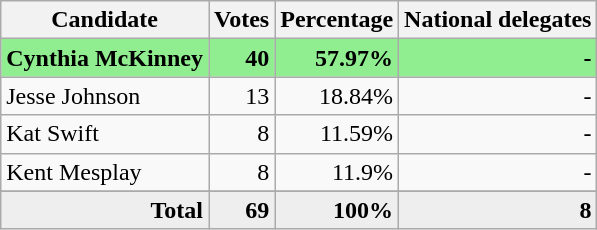<table class="wikitable" style=" text-align:right;">
<tr>
<th>Candidate</th>
<th>Votes</th>
<th>Percentage</th>
<th>National delegates</th>
</tr>
<tr style="background:lightgreen;">
<td style="text-align:left;"><strong>Cynthia McKinney</strong></td>
<td><strong>40</strong></td>
<td><strong>57.97%</strong></td>
<td><strong>-</strong></td>
</tr>
<tr>
<td style="text-align:left;">Jesse Johnson</td>
<td>13</td>
<td>18.84%</td>
<td>-</td>
</tr>
<tr>
<td style="text-align:left;">Kat Swift</td>
<td>8</td>
<td>11.59%</td>
<td>-</td>
</tr>
<tr>
<td style="text-align:left;">Kent Mesplay</td>
<td>8</td>
<td>11.9%</td>
<td>-</td>
</tr>
<tr>
</tr>
<tr style="background:#eee;">
<td style="margin-right:0.50px"><strong>Total</strong></td>
<td style="margin-right:0.50px"><strong>69</strong></td>
<td style="margin-right:0.50px"><strong>100%</strong></td>
<td style="margin-right:0.50px"><strong>8</strong></td>
</tr>
</table>
